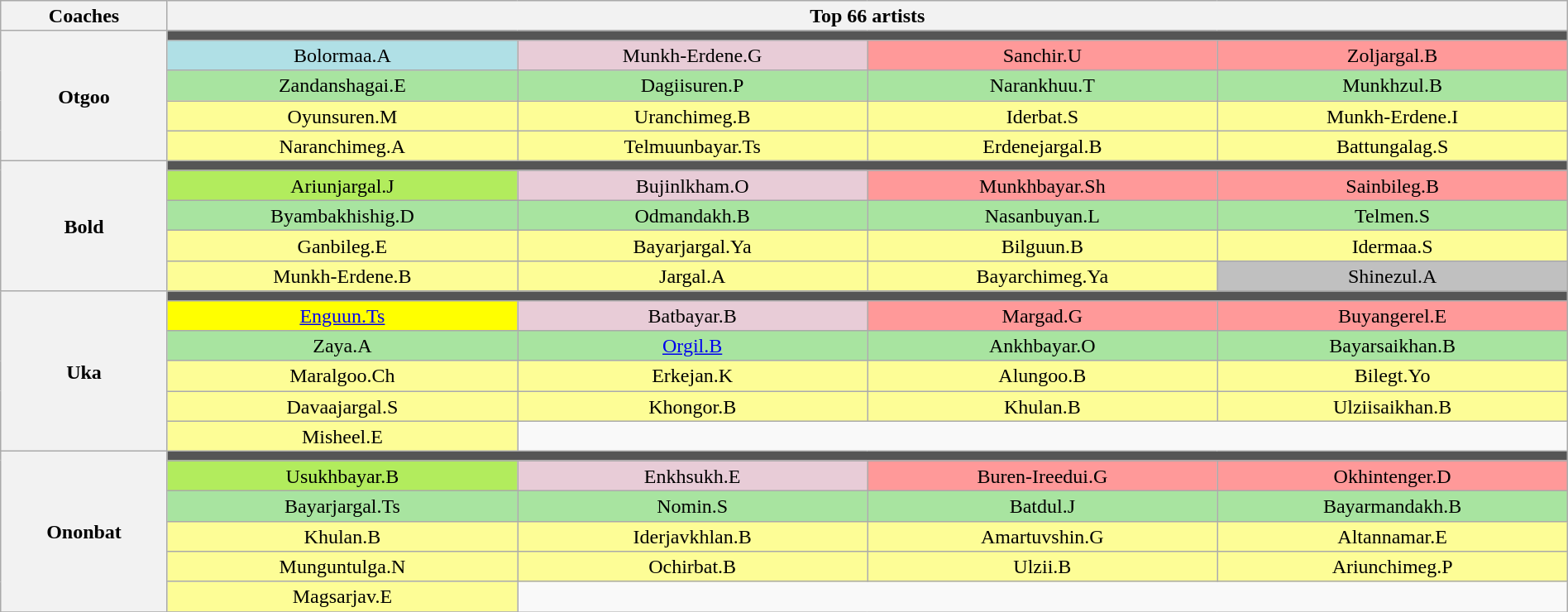<table class="wikitable" style="text-align:center; line-height:17px; width:100%;">
<tr>
<th scope="col" style="width:10%;">Coaches</th>
<th scope="col" style="width:90%;" colspan="10">Top 66 artists</th>
</tr>
<tr>
<th rowspan="5">Otgoo</th>
<td colspan="4" style="background:#555555;"></td>
</tr>
<tr>
<td style="background:#B0E0E6" width="21%">Bolormaa.A</td>
<td style="background:#E8CCD7" width="21%">Munkh-Erdene.G</td>
<td style="background:#FF9999" width="21%">Sanchir.U</td>
<td style="background:#FF9999" width="21%">Zoljargal.B</td>
</tr>
<tr>
<td style="background:#A8E4A0" width="21%">Zandanshagai.E</td>
<td style="background:#A8E4A0" width="21%">Dagiisuren.P</td>
<td style="background:#A8E4A0" width="21%">Narankhuu.T</td>
<td style="background:#A8E4A0" width="21%">Munkhzul.B</td>
</tr>
<tr>
<td style="background:#FDFD96" width="21%">Oyunsuren.M</td>
<td style="background:#FDFD96" width="21%">Uranchimeg.B</td>
<td style="background:#FDFD96" width="21%">Iderbat.S</td>
<td style="background:#FDFD96" width="21%">Munkh-Erdene.I</td>
</tr>
<tr>
<td style="background:#FDFD96" width="21%">Naranchimeg.A</td>
<td style="background:#FDFD96" width="21%">Telmuunbayar.Ts</td>
<td style="background:#FDFD96" width="21%">Erdenejargal.B</td>
<td style="background:#FDFD96" width="21%">Battungalag.S</td>
</tr>
<tr>
<th rowspan="5">Bold</th>
<td colspan="4" style="background:#555555;"></td>
</tr>
<tr>
<td style="background:#B2EC5D" width="21%">Ariunjargal.J</td>
<td style="background:#E8CCD7" width="21%">Bujinlkham.O</td>
<td style="background:#FF9999" width="21%">Munkhbayar.Sh</td>
<td style="background:#FF9999" width="21%">Sainbileg.B</td>
</tr>
<tr>
<td style="background:#A8E4A0" width="21%">Byambakhishig.D</td>
<td style="background:#A8E4A0" width="21%">Odmandakh.B</td>
<td style="background:#A8E4A0" width="21%">Nasanbuyan.L</td>
<td style="background:#A8E4A0" width="21%">Telmen.S</td>
</tr>
<tr>
<td style="background:#FDFD96" width="21%">Ganbileg.E</td>
<td style="background:#FDFD96" width="21%">Bayarjargal.Ya</td>
<td style="background:#FDFD96" width="21%">Bilguun.B</td>
<td style="background:#FDFD96" width="21%">Idermaa.S</td>
</tr>
<tr>
<td style="background:#FDFD96" width="21%">Munkh-Erdene.B</td>
<td style="background:#FDFD96" width="21%">Jargal.A</td>
<td style="background:#FDFD96" width="21%">Bayarchimeg.Ya</td>
<td style="background:silver" width="21%">Shinezul.A</td>
</tr>
<tr>
<th rowspan="6">Uka</th>
<td colspan="4" style="background:#555555;"></td>
</tr>
<tr>
<td style="background:yellow" width="21%"><a href='#'>Enguun.Ts</a></td>
<td style="background:#E8CCD7" width="21%">Batbayar.B</td>
<td style="background:#FF9999" width="21%">Margad.G</td>
<td style="background:#FF9999" width="21%">Buyangerel.E</td>
</tr>
<tr>
<td style="background:#A8E4A0" width="21%">Zaya.A</td>
<td style="background:#A8E4A0" width="21%"><a href='#'>Orgil.B</a></td>
<td style="background:#A8E4A0" width="21%">Ankhbayar.O</td>
<td style="background:#A8E4A0" width="21%">Bayarsaikhan.B</td>
</tr>
<tr>
<td style="background:#FDFD96" width="21%">Maralgoo.Ch</td>
<td style="background:#FDFD96" width="21%">Erkejan.K</td>
<td style="background:#FDFD96" width="21%">Alungoo.B</td>
<td style="background:#FDFD96" width="21%">Bilegt.Yo</td>
</tr>
<tr>
<td style="background:#FDFD96" width="21%">Davaajargal.S</td>
<td style="background:#FDFD96" width="21%">Khongor.B</td>
<td style="background:#FDFD96" width="21%">Khulan.B</td>
<td style="background:#FDFD96" width="21%">Ulziisaikhan.B</td>
</tr>
<tr>
<td style="background:#FDFD96" width="21%">Misheel.E</td>
</tr>
<tr>
<th rowspan="6">Ononbat</th>
<td colspan="4" style="background:#555555;"></td>
</tr>
<tr>
<td style="background:#B2EC5D" width="21%">Usukhbayar.B</td>
<td style="background:#E8CCD7" width="21%">Enkhsukh.E</td>
<td style="background:#FF9999" width="21%">Buren-Ireedui.G</td>
<td style="background:#FF9999" width="21%">Okhintenger.D</td>
</tr>
<tr>
<td style="background:#A8E4A0" width="21%">Bayarjargal.Ts</td>
<td style="background:#A8E4A0" width="21%">Nomin.S</td>
<td style="background:#A8E4A0" width="21%">Batdul.J</td>
<td style="background:#A8E4A0" width="21%">Bayarmandakh.B</td>
</tr>
<tr>
<td style="background:#FDFD96" width="21%">Khulan.B</td>
<td style="background:#FDFD96" width="21%">Iderjavkhlan.B</td>
<td style="background:#FDFD96" width="21%">Amartuvshin.G</td>
<td style="background:#FDFD96" width="21%">Altannamar.E</td>
</tr>
<tr>
<td style="background:#FDFD96" width="21%">Munguntulga.N</td>
<td style="background:#FDFD96" width="21%">Ochirbat.B</td>
<td style="background:#FDFD96" width="21%">Ulzii.B</td>
<td style="background:#FDFD96" width="21%">Ariunchimeg.P</td>
</tr>
<tr>
<td style="background:#FDFD96" width="21%">Magsarjav.E</td>
</tr>
<tr>
</tr>
</table>
